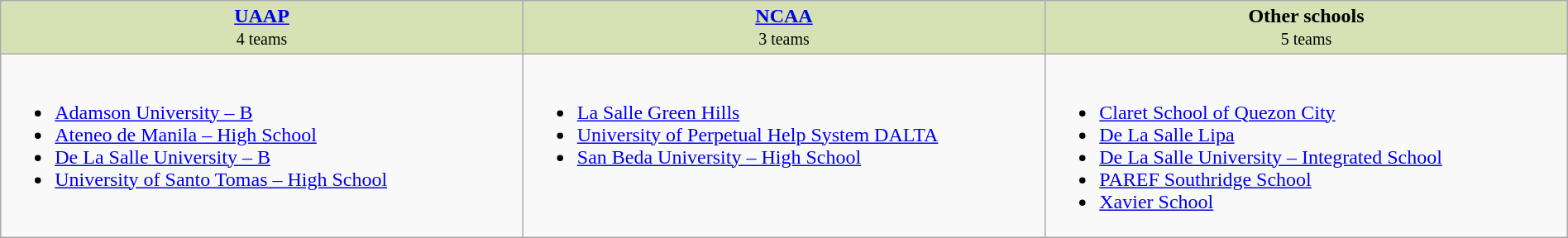<table class="wikitable" width=100%>
<tr style="background-color:#d6e2b3; text-align:center; vertical-align:top">
<td width=20%><strong><a href='#'>UAAP</a></strong><br><small>4 teams</small></td>
<td width=20%><strong><a href='#'>NCAA</a></strong><br><small>3 teams</small></td>
<td width=20%><strong>Other schools</strong><br><small>5 teams</small></td>
</tr>
<tr style="vertical-align:top">
<td><br><ul><li><a href='#'>Adamson University – B</a></li><li><a href='#'>Ateneo de Manila – High School</a></li><li><a href='#'>De La Salle University – B</a></li><li><a href='#'>University of Santo Tomas – High School</a></li></ul></td>
<td><br><ul><li><a href='#'>La Salle Green Hills</a></li><li><a href='#'>University of Perpetual Help System DALTA</a></li><li><a href='#'>San Beda University – High School</a></li></ul></td>
<td><br><ul><li><a href='#'>Claret School of Quezon City</a></li><li><a href='#'>De La Salle Lipa</a></li><li><a href='#'>De La Salle University – Integrated School</a></li><li><a href='#'>PAREF Southridge School</a></li><li><a href='#'>Xavier School</a></li></ul></td>
</tr>
</table>
